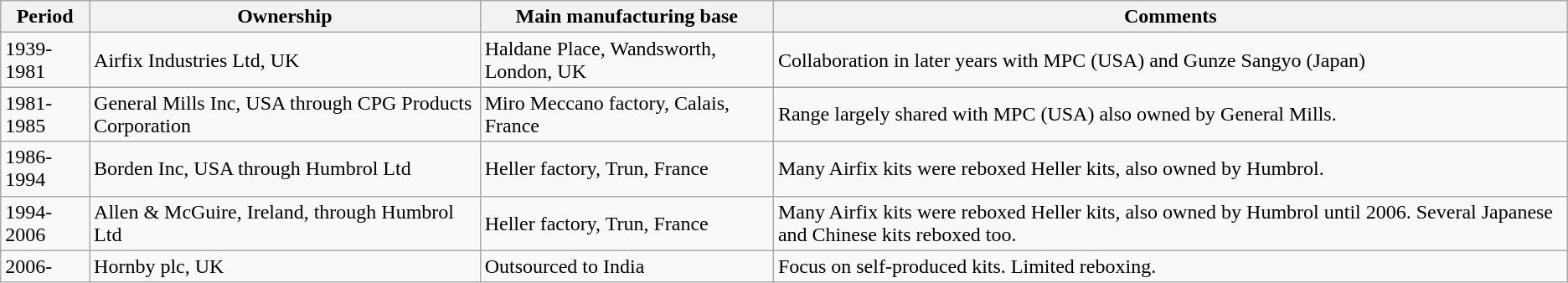<table class="wikitable">
<tr>
<th>Period</th>
<th>Ownership</th>
<th>Main manufacturing base</th>
<th>Comments</th>
</tr>
<tr>
<td>1939-1981</td>
<td>Airfix Industries Ltd, UK</td>
<td>Haldane Place, Wandsworth, London, UK</td>
<td>Collaboration in later years with MPC (USA) and Gunze Sangyo (Japan)</td>
</tr>
<tr>
<td>1981-1985</td>
<td>General Mills Inc, USA through CPG Products Corporation</td>
<td>Miro Meccano factory, Calais, France</td>
<td>Range largely shared with MPC (USA) also owned by General Mills.</td>
</tr>
<tr>
<td>1986-1994</td>
<td>Borden Inc, USA through Humbrol Ltd</td>
<td>Heller factory, Trun, France</td>
<td>Many Airfix kits were reboxed Heller kits, also owned by Humbrol.</td>
</tr>
<tr>
<td>1994-2006</td>
<td>Allen & McGuire, Ireland, through Humbrol Ltd</td>
<td>Heller factory, Trun, France</td>
<td>Many Airfix kits were reboxed Heller kits, also owned by Humbrol until 2006. Several Japanese and Chinese kits reboxed too.</td>
</tr>
<tr>
<td>2006-</td>
<td>Hornby plc, UK</td>
<td>Outsourced to India</td>
<td>Focus on self-produced kits. Limited reboxing.</td>
</tr>
</table>
